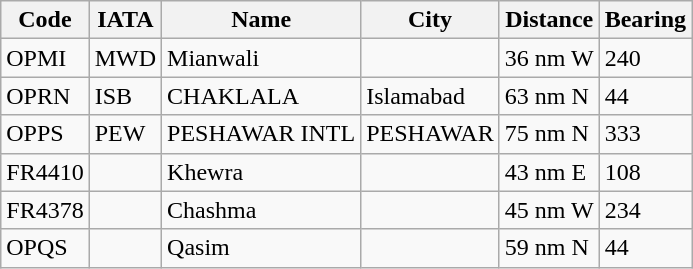<table class="wikitable">
<tr>
<th>Code</th>
<th>IATA</th>
<th>Name</th>
<th>City</th>
<th>Distance</th>
<th>Bearing</th>
</tr>
<tr>
<td>OPMI</td>
<td>MWD</td>
<td>Mianwali</td>
<td></td>
<td>36 nm W</td>
<td>240</td>
</tr>
<tr>
<td>OPRN</td>
<td>ISB</td>
<td>CHAKLALA</td>
<td>Islamabad</td>
<td>63 nm N</td>
<td>44</td>
</tr>
<tr>
<td>OPPS</td>
<td>PEW</td>
<td>PESHAWAR INTL</td>
<td>PESHAWAR</td>
<td>75 nm N</td>
<td>333</td>
</tr>
<tr>
<td>FR4410</td>
<td></td>
<td>Khewra</td>
<td></td>
<td>43 nm E</td>
<td>108</td>
</tr>
<tr>
<td>FR4378</td>
<td></td>
<td>Chashma</td>
<td></td>
<td>45 nm W</td>
<td>234</td>
</tr>
<tr>
<td>OPQS</td>
<td></td>
<td>Qasim</td>
<td></td>
<td>59 nm N</td>
<td>44</td>
</tr>
</table>
